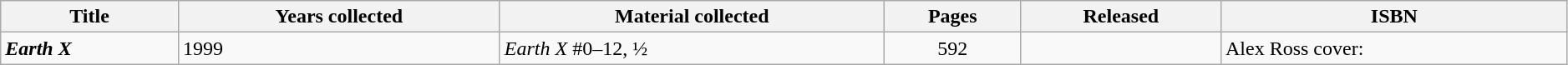<table class="wikitable sortable" width=99%>
<tr>
<th>Title</th>
<th>Years collected</th>
<th class="unsortable">Material collected</th>
<th>Pages</th>
<th>Released</th>
<th class="unsortable">ISBN</th>
</tr>
<tr>
<td><strong><em>Earth X</em></strong></td>
<td>1999</td>
<td><em>Earth X</em> #0–12, ½</td>
<td style="text-align: center;">592</td>
<td></td>
<td>Alex Ross cover: </td>
</tr>
</table>
